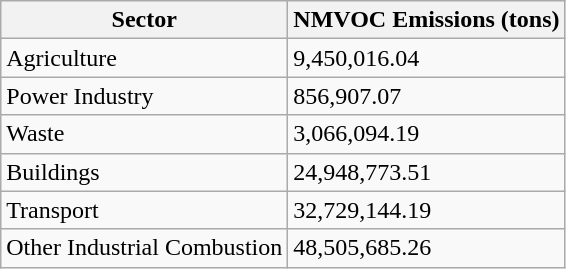<table class="wikitable">
<tr>
<th>Sector</th>
<th>NMVOC Emissions (tons)</th>
</tr>
<tr>
<td>Agriculture</td>
<td>9,450,016.04</td>
</tr>
<tr>
<td>Power Industry</td>
<td>856,907.07</td>
</tr>
<tr>
<td>Waste</td>
<td>3,066,094.19</td>
</tr>
<tr>
<td>Buildings</td>
<td>24,948,773.51</td>
</tr>
<tr>
<td>Transport</td>
<td>32,729,144.19</td>
</tr>
<tr>
<td>Other Industrial Combustion</td>
<td>48,505,685.26</td>
</tr>
</table>
